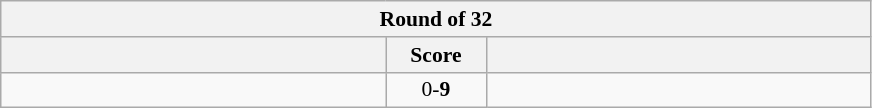<table class="wikitable" style="text-align: center; font-size:90% ">
<tr>
<th colspan=3>Round of 32</th>
</tr>
<tr>
<th align="right" width="250"></th>
<th width="60">Score</th>
<th align="left" width="250"></th>
</tr>
<tr>
<td align=left></td>
<td align=center>0-<strong>9</strong></td>
<td align=left><strong></strong></td>
</tr>
</table>
